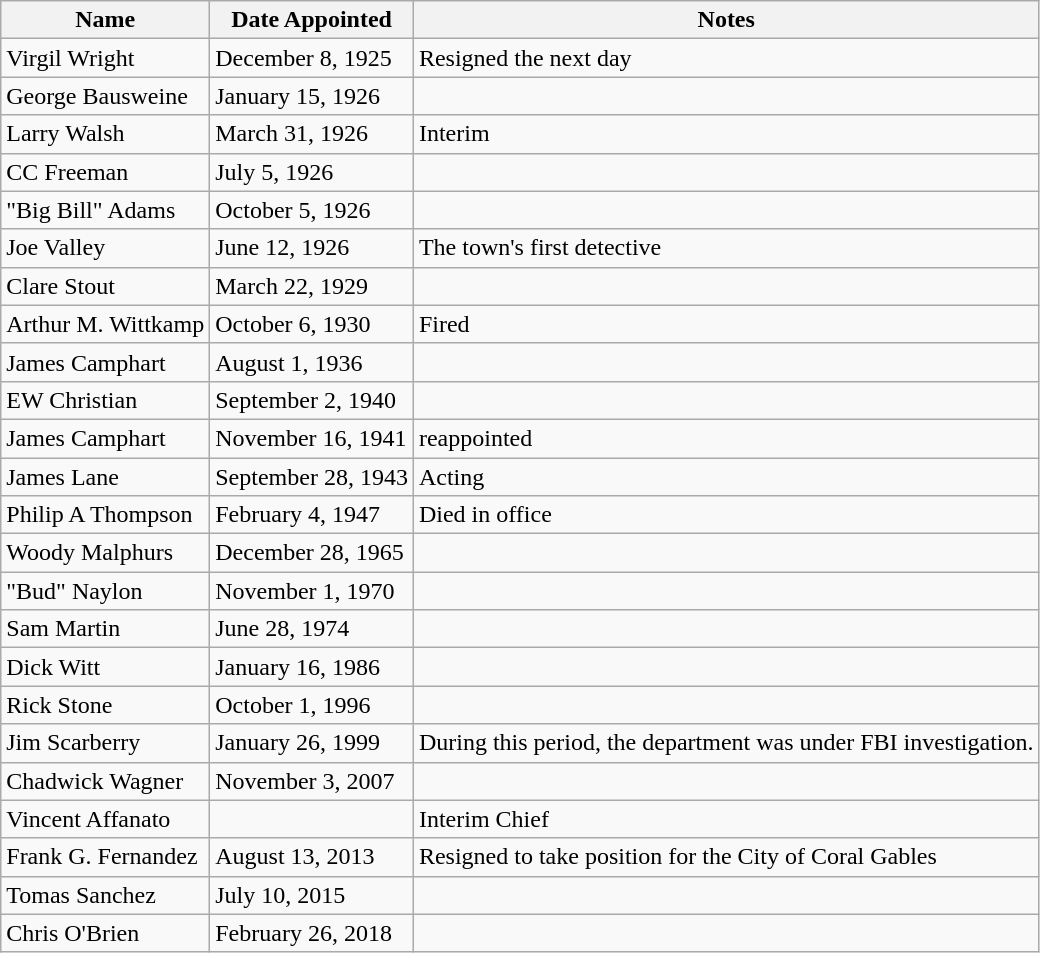<table class="wikitable">
<tr>
<th>Name</th>
<th>Date Appointed</th>
<th>Notes</th>
</tr>
<tr>
<td>Virgil Wright</td>
<td>December 8, 1925</td>
<td>Resigned the next day</td>
</tr>
<tr>
<td>George Bausweine</td>
<td>January 15, 1926</td>
<td></td>
</tr>
<tr>
<td>Larry Walsh</td>
<td>March 31, 1926</td>
<td>Interim</td>
</tr>
<tr>
<td>CC Freeman</td>
<td>July 5, 1926</td>
<td></td>
</tr>
<tr>
<td>"Big Bill" Adams</td>
<td>October 5, 1926</td>
<td></td>
</tr>
<tr>
<td>Joe Valley</td>
<td>June 12, 1926</td>
<td>The town's first detective</td>
</tr>
<tr>
<td>Clare Stout</td>
<td>March 22, 1929</td>
<td></td>
</tr>
<tr>
<td>Arthur M. Wittkamp</td>
<td>October 6, 1930</td>
<td>Fired</td>
</tr>
<tr>
<td>James Camphart</td>
<td>August 1, 1936</td>
<td></td>
</tr>
<tr>
<td>EW Christian</td>
<td>September 2, 1940</td>
<td></td>
</tr>
<tr>
<td>James Camphart</td>
<td>November 16, 1941</td>
<td>reappointed</td>
</tr>
<tr>
<td>James Lane</td>
<td>September 28, 1943</td>
<td>Acting</td>
</tr>
<tr>
<td>Philip A Thompson</td>
<td>February 4, 1947</td>
<td>Died in office</td>
</tr>
<tr>
<td>Woody Malphurs</td>
<td>December 28, 1965</td>
<td></td>
</tr>
<tr>
<td>"Bud" Naylon</td>
<td>November 1, 1970</td>
<td></td>
</tr>
<tr>
<td>Sam Martin</td>
<td>June 28, 1974</td>
<td></td>
</tr>
<tr>
<td>Dick Witt</td>
<td>January 16, 1986</td>
<td></td>
</tr>
<tr>
<td>Rick Stone</td>
<td>October 1, 1996</td>
<td></td>
</tr>
<tr>
<td>Jim Scarberry</td>
<td>January 26, 1999</td>
<td>During this period, the department was under FBI investigation.</td>
</tr>
<tr>
<td>Chadwick Wagner</td>
<td>November 3, 2007</td>
<td></td>
</tr>
<tr>
<td>Vincent Affanato</td>
<td></td>
<td>Interim Chief</td>
</tr>
<tr>
<td>Frank G. Fernandez</td>
<td>August 13, 2013</td>
<td>Resigned to take position for the City of Coral Gables</td>
</tr>
<tr>
<td>Tomas Sanchez</td>
<td>July 10, 2015</td>
<td></td>
</tr>
<tr>
<td>Chris O'Brien</td>
<td>February 26, 2018</td>
<td></td>
</tr>
</table>
